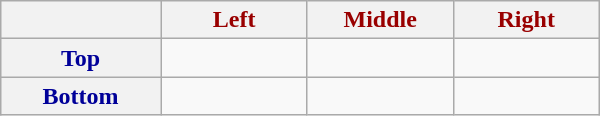<table class="wikitable" style="float: right; text-align: center;">
<tr>
<th></th>
<th scope="col" style="color: #900; width: 90px;">Left</th>
<th scope="col" style="color: #900; width: 90px;">Middle</th>
<th scope="col" style="color: #900; width: 90px;">Right</th>
</tr>
<tr>
<th scope="col" style="color: #009; width: 100px;">Top</th>
<td></td>
<td></td>
<td></td>
</tr>
<tr>
<th scope="col" style="color: #009;">Bottom</th>
<td></td>
<td></td>
<td></td>
</tr>
</table>
